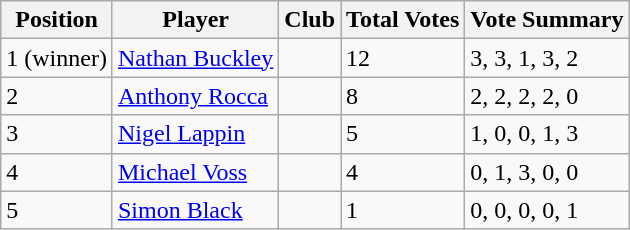<table class="wikitable">
<tr>
<th>Position</th>
<th>Player</th>
<th>Club</th>
<th>Total Votes</th>
<th>Vote Summary</th>
</tr>
<tr>
<td>1 (winner)</td>
<td><a href='#'>Nathan Buckley</a></td>
<td></td>
<td>12</td>
<td>3, 3, 1, 3, 2</td>
</tr>
<tr>
<td>2</td>
<td><a href='#'>Anthony Rocca</a></td>
<td></td>
<td>8</td>
<td>2, 2, 2, 2, 0</td>
</tr>
<tr>
<td>3</td>
<td><a href='#'>Nigel Lappin</a></td>
<td></td>
<td>5</td>
<td>1, 0, 0, 1, 3</td>
</tr>
<tr>
<td>4</td>
<td><a href='#'>Michael Voss</a></td>
<td></td>
<td>4</td>
<td>0, 1, 3, 0, 0</td>
</tr>
<tr>
<td>5</td>
<td><a href='#'>Simon Black</a></td>
<td></td>
<td>1</td>
<td>0, 0, 0, 0, 1</td>
</tr>
</table>
